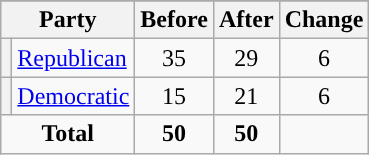<table class="wikitable" style="text-align:center;">
<tr>
</tr>
<tr>
<th colspan=2>Party</th>
<th>Before</th>
<th>After</th>
<th>Change</th>
</tr>
<tr>
<th style="background-color:"></th>
<td style="text-align:left;"><a href='#'>Republican</a></td>
<td>35</td>
<td>29</td>
<td> 6</td>
</tr>
<tr>
<th style="background-color:"></th>
<td style="text-align:left;"><a href='#'>Democratic</a></td>
<td>15</td>
<td>21</td>
<td> 6</td>
</tr>
<tr>
<td colspan=2><strong>Total</strong></td>
<td><strong>50</strong></td>
<td><strong>50</strong></td>
<td></td>
</tr>
</table>
